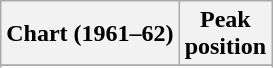<table class="wikitable sortable plainrowheaders" style="text-align:center">
<tr>
<th scope="col">Chart (1961–62)</th>
<th scope="col">Peak<br> position</th>
</tr>
<tr>
</tr>
<tr>
</tr>
</table>
